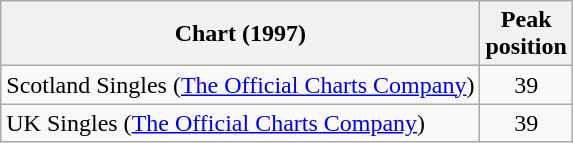<table class="wikitable sortable">
<tr>
<th>Chart (1997)</th>
<th>Peak<br>position</th>
</tr>
<tr>
<td>Scotland Singles (<a href='#'>The Official Charts Company</a>)</td>
<td align="center">39</td>
</tr>
<tr>
<td>UK Singles (<a href='#'>The Official Charts Company</a>)</td>
<td align="center">39</td>
</tr>
</table>
